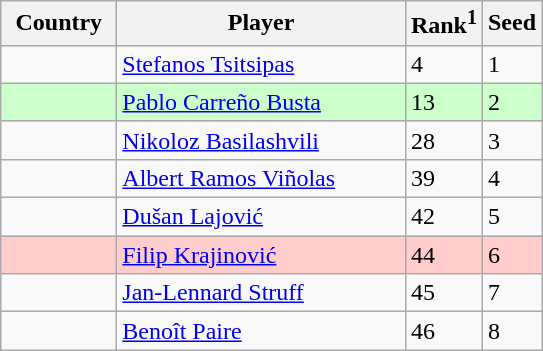<table class="wikitable" border="1">
<tr>
<th width="70">Country</th>
<th width="185">Player</th>
<th>Rank<sup>1</sup></th>
<th>Seed</th>
</tr>
<tr>
<td></td>
<td><a href='#'>Stefanos Tsitsipas</a></td>
<td>4</td>
<td>1</td>
</tr>
<tr bgcolor=#cfc>
<td></td>
<td><a href='#'>Pablo Carreño Busta</a></td>
<td>13</td>
<td>2</td>
</tr>
<tr>
<td></td>
<td><a href='#'>Nikoloz Basilashvili</a></td>
<td>28</td>
<td>3</td>
</tr>
<tr>
<td></td>
<td><a href='#'>Albert Ramos Viñolas</a></td>
<td>39</td>
<td>4</td>
</tr>
<tr>
<td></td>
<td><a href='#'>Dušan Lajović</a></td>
<td>42</td>
<td>5</td>
</tr>
<tr bgcolor=#fcc>
<td></td>
<td><a href='#'>Filip Krajinović</a></td>
<td>44</td>
<td>6</td>
</tr>
<tr>
<td></td>
<td><a href='#'>Jan-Lennard Struff</a></td>
<td>45</td>
<td>7</td>
</tr>
<tr>
<td></td>
<td><a href='#'>Benoît Paire</a></td>
<td>46</td>
<td>8</td>
</tr>
</table>
